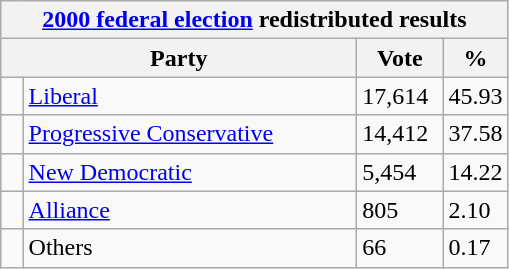<table class="wikitable">
<tr>
<th colspan="4"><a href='#'>2000 federal election</a> redistributed results</th>
</tr>
<tr>
<th bgcolor="#DDDDFF" width="230px" colspan="2">Party</th>
<th bgcolor="#DDDDFF" width="50px">Vote</th>
<th bgcolor="#DDDDFF" width="30px">%</th>
</tr>
<tr>
<td> </td>
<td><a href='#'>Liberal</a></td>
<td>17,614</td>
<td>45.93</td>
</tr>
<tr>
<td> </td>
<td><a href='#'>Progressive Conservative</a></td>
<td>14,412</td>
<td>37.58</td>
</tr>
<tr>
<td> </td>
<td><a href='#'>New Democratic</a></td>
<td>5,454</td>
<td>14.22</td>
</tr>
<tr>
<td> </td>
<td><a href='#'>Alliance</a></td>
<td>805</td>
<td>2.10</td>
</tr>
<tr>
<td> </td>
<td>Others</td>
<td>66</td>
<td>0.17</td>
</tr>
</table>
